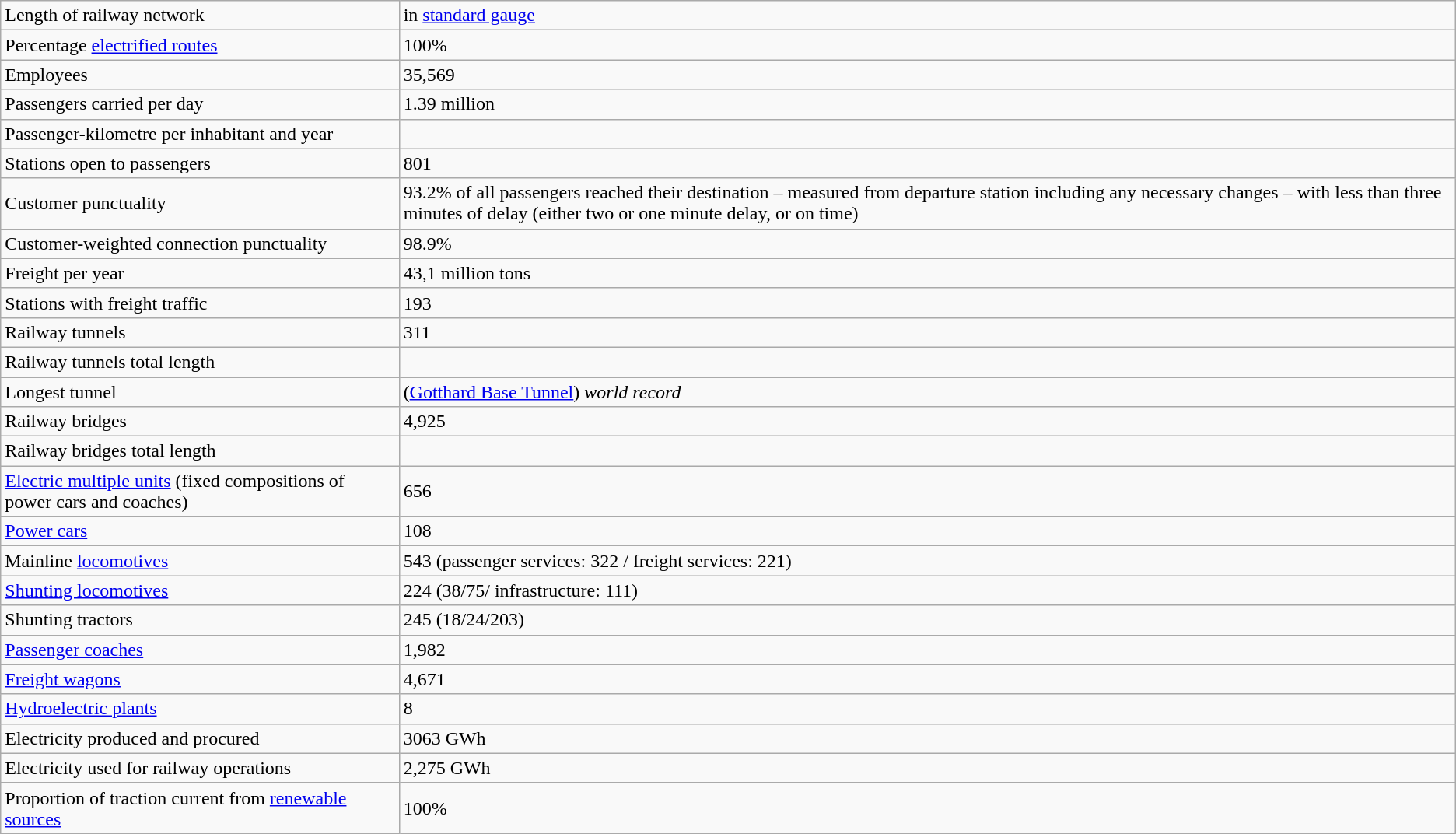<table class="wikitable">
<tr>
<td>Length of railway network</td>
<td> in <a href='#'>standard gauge</a></td>
</tr>
<tr>
<td>Percentage <a href='#'>electrified routes</a></td>
<td>100%</td>
</tr>
<tr>
<td>Employees</td>
<td>35,569</td>
</tr>
<tr>
<td>Passengers carried per day</td>
<td>1.39 million</td>
</tr>
<tr>
<td>Passenger-kilometre per inhabitant and year</td>
<td></td>
</tr>
<tr>
<td>Stations open to passengers</td>
<td>801</td>
</tr>
<tr>
<td>Customer punctuality</td>
<td>93.2% of all passengers reached their destination – measured from departure station including any necessary changes – with less than three minutes of delay (either two or one minute delay, or on time)</td>
</tr>
<tr>
<td>Customer-weighted connection punctuality</td>
<td>98.9%</td>
</tr>
<tr>
<td>Freight per year</td>
<td>43,1 million tons</td>
</tr>
<tr>
<td>Stations with freight traffic</td>
<td>193</td>
</tr>
<tr>
<td>Railway tunnels</td>
<td>311</td>
</tr>
<tr>
<td>Railway tunnels total length</td>
<td></td>
</tr>
<tr>
<td>Longest tunnel</td>
<td> (<a href='#'>Gotthard Base Tunnel</a>) <em>world record</em></td>
</tr>
<tr>
<td>Railway bridges</td>
<td>4,925</td>
</tr>
<tr>
<td>Railway bridges total length</td>
<td></td>
</tr>
<tr>
<td><a href='#'>Electric multiple units</a> (fixed compositions of power cars and coaches)</td>
<td>656</td>
</tr>
<tr>
<td><a href='#'>Power cars</a></td>
<td>108</td>
</tr>
<tr>
<td>Mainline <a href='#'>locomotives</a></td>
<td>543 (passenger services: 322 / freight services: 221)</td>
</tr>
<tr>
<td><a href='#'>Shunting locomotives</a></td>
<td>224 (38/75/ infrastructure: 111)</td>
</tr>
<tr>
<td>Shunting tractors</td>
<td>245 (18/24/203)</td>
</tr>
<tr>
<td><a href='#'>Passenger coaches</a></td>
<td>1,982</td>
</tr>
<tr>
<td><a href='#'>Freight wagons</a></td>
<td>4,671</td>
</tr>
<tr>
<td><a href='#'>Hydroelectric plants</a></td>
<td>8</td>
</tr>
<tr>
<td>Electricity produced and procured</td>
<td>3063 GWh</td>
</tr>
<tr>
<td>Electricity used for railway operations</td>
<td>2,275 GWh</td>
</tr>
<tr>
<td>Proportion of traction current from <a href='#'>renewable sources</a></td>
<td>100%</td>
</tr>
</table>
